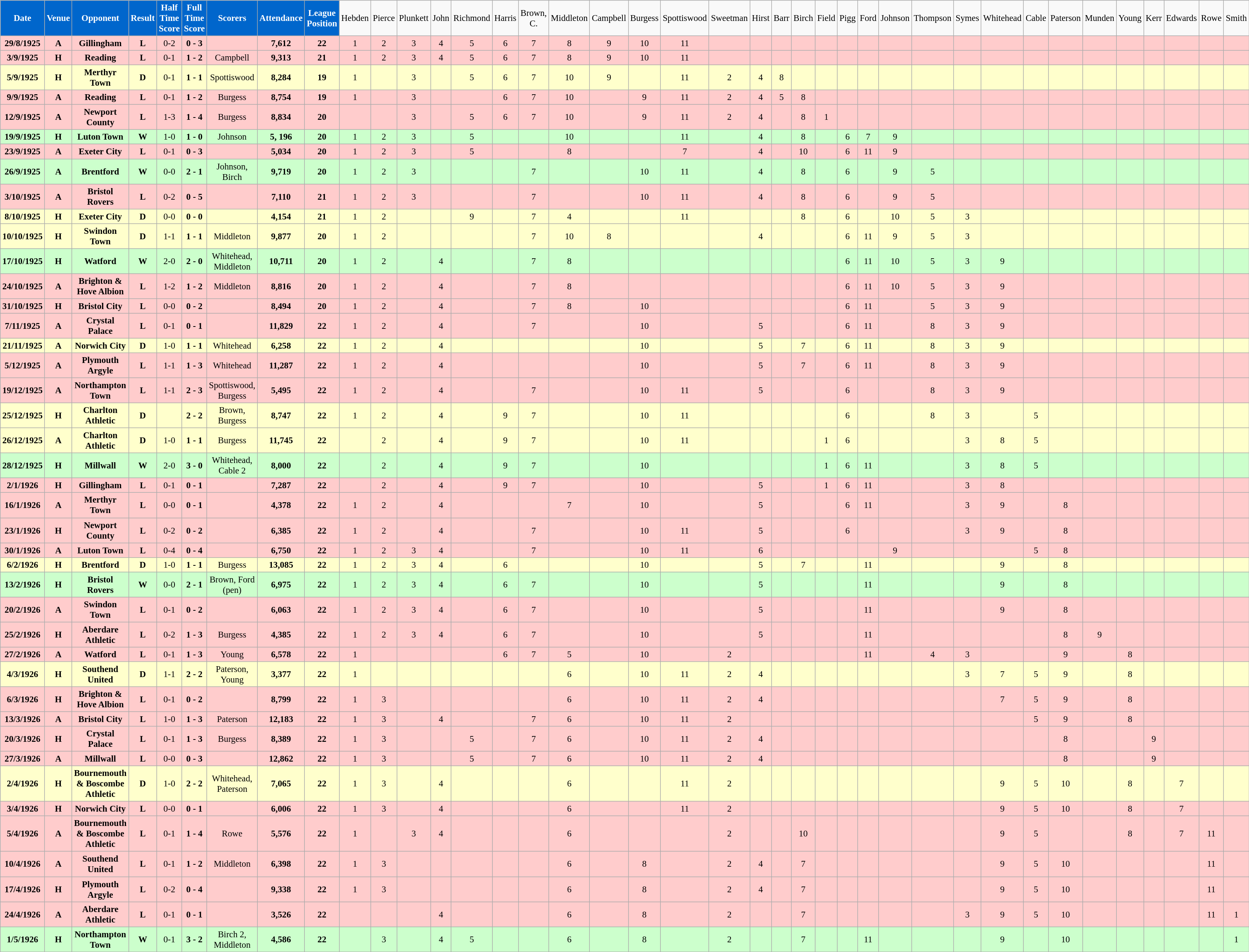<table class="wikitable sortable" style="font-size:95%; text-align:center">
<tr>
<td style="background:#0066CC; color:#FFFFFF; text-align:center;"><strong>Date</strong></td>
<td style="background:#0066CC; color:#FFFFFF; text-align:center;"><strong>Venue</strong></td>
<td style="background:#0066CC; color:#FFFFFF; text-align:center;"><strong>Opponent</strong></td>
<td style="background:#0066CC; color:#FFFFFF; text-align:center;"><strong>Result</strong></td>
<td style="background:#0066CC; color:#FFFFFF; text-align:center;"><strong>Half Time Score</strong></td>
<td style="background:#0066CC; color:#FFFFFF; text-align:center;"><strong>Full Time Score</strong></td>
<td style="background:#0066CC; color:#FFFFFF; text-align:center;"><strong>Scorers</strong></td>
<td style="background:#0066CC; color:#FFFFFF; text-align:center;"><strong>Attendance</strong></td>
<td style="background:#0066CC; color:#FFFFFF; text-align:center;"><strong>League Position</strong></td>
<td>Hebden</td>
<td>Pierce</td>
<td>Plunkett</td>
<td>John</td>
<td>Richmond</td>
<td>Harris</td>
<td>Brown, C.</td>
<td>Middleton</td>
<td>Campbell</td>
<td>Burgess</td>
<td>Spottiswood</td>
<td>Sweetman</td>
<td>Hirst</td>
<td>Barr</td>
<td>Birch</td>
<td>Field</td>
<td>Pigg</td>
<td>Ford</td>
<td>Johnson</td>
<td>Thompson</td>
<td>Symes</td>
<td>Whitehead</td>
<td>Cable</td>
<td>Paterson</td>
<td>Munden</td>
<td>Young</td>
<td>Kerr</td>
<td>Edwards</td>
<td>Rowe</td>
<td>Smith</td>
</tr>
<tr bgcolor="#FFCCCC">
<td><strong>29/8/1925</strong></td>
<td><strong>A</strong></td>
<td><strong>Gillingham</strong></td>
<td><strong>L</strong></td>
<td>0-2</td>
<td><strong>0 - 3</strong></td>
<td></td>
<td><strong>7,612</strong></td>
<td><strong>22</strong></td>
<td>1</td>
<td>2</td>
<td>3</td>
<td>4</td>
<td>5</td>
<td>6</td>
<td>7</td>
<td>8</td>
<td>9</td>
<td>10</td>
<td>11</td>
<td></td>
<td></td>
<td></td>
<td></td>
<td></td>
<td></td>
<td></td>
<td></td>
<td></td>
<td></td>
<td></td>
<td></td>
<td></td>
<td></td>
<td></td>
<td></td>
<td></td>
<td></td>
<td></td>
</tr>
<tr bgcolor="#FFCCCC">
<td><strong>3/9/1925</strong></td>
<td><strong>H</strong></td>
<td><strong>Reading</strong></td>
<td><strong>L</strong></td>
<td>0-1</td>
<td><strong>1 - 2</strong></td>
<td>Campbell</td>
<td><strong>9,313</strong></td>
<td><strong>21</strong></td>
<td>1</td>
<td>2</td>
<td>3</td>
<td>4</td>
<td>5</td>
<td>6</td>
<td>7</td>
<td>8</td>
<td>9</td>
<td>10</td>
<td>11</td>
<td></td>
<td></td>
<td></td>
<td></td>
<td></td>
<td></td>
<td></td>
<td></td>
<td></td>
<td></td>
<td></td>
<td></td>
<td></td>
<td></td>
<td></td>
<td></td>
<td></td>
<td></td>
<td></td>
</tr>
<tr bgcolor="#FFFFCC">
<td><strong>5/9/1925</strong></td>
<td><strong>H</strong></td>
<td><strong>Merthyr Town</strong></td>
<td><strong>D</strong></td>
<td>0-1</td>
<td><strong>1 - 1</strong></td>
<td>Spottiswood</td>
<td><strong>8,284</strong></td>
<td><strong>19</strong></td>
<td>1</td>
<td></td>
<td>3</td>
<td></td>
<td>5</td>
<td>6</td>
<td>7</td>
<td>10</td>
<td>9</td>
<td></td>
<td>11</td>
<td>2</td>
<td>4</td>
<td>8</td>
<td></td>
<td></td>
<td></td>
<td></td>
<td></td>
<td></td>
<td></td>
<td></td>
<td></td>
<td></td>
<td></td>
<td></td>
<td></td>
<td></td>
<td></td>
<td></td>
</tr>
<tr bgcolor="#FFCCCC">
<td><strong>9/9/1925</strong></td>
<td><strong>A</strong></td>
<td><strong>Reading</strong></td>
<td><strong>L</strong></td>
<td>0-1</td>
<td><strong>1 - 2</strong></td>
<td>Burgess</td>
<td><strong>8,754</strong></td>
<td><strong>19</strong></td>
<td>1</td>
<td></td>
<td>3</td>
<td></td>
<td></td>
<td>6</td>
<td>7</td>
<td>10</td>
<td></td>
<td>9</td>
<td>11</td>
<td>2</td>
<td>4</td>
<td>5</td>
<td>8</td>
<td></td>
<td></td>
<td></td>
<td></td>
<td></td>
<td></td>
<td></td>
<td></td>
<td></td>
<td></td>
<td></td>
<td></td>
<td></td>
<td></td>
<td></td>
</tr>
<tr bgcolor="#FFCCCC">
<td><strong>12/9/1925</strong></td>
<td><strong>A</strong></td>
<td><strong>Newport County</strong></td>
<td><strong>L</strong></td>
<td>1-3</td>
<td><strong>1 - 4</strong></td>
<td>Burgess</td>
<td><strong>8,834</strong></td>
<td><strong>20</strong></td>
<td></td>
<td></td>
<td>3</td>
<td></td>
<td>5</td>
<td>6</td>
<td>7</td>
<td>10</td>
<td></td>
<td>9</td>
<td>11</td>
<td>2</td>
<td>4</td>
<td></td>
<td>8</td>
<td>1</td>
<td></td>
<td></td>
<td></td>
<td></td>
<td></td>
<td></td>
<td></td>
<td></td>
<td></td>
<td></td>
<td></td>
<td></td>
<td></td>
<td></td>
</tr>
<tr bgcolor="#CCFFCC">
<td><strong>19/9/1925</strong></td>
<td><strong>H</strong></td>
<td><strong>Luton Town</strong></td>
<td><strong>W</strong></td>
<td>1-0</td>
<td><strong>1 - 0</strong></td>
<td>Johnson</td>
<td><strong>5, 196</strong></td>
<td><strong>20</strong></td>
<td>1</td>
<td>2</td>
<td>3</td>
<td></td>
<td>5</td>
<td></td>
<td></td>
<td>10</td>
<td></td>
<td></td>
<td>11</td>
<td></td>
<td>4</td>
<td></td>
<td>8</td>
<td></td>
<td>6</td>
<td>7</td>
<td>9</td>
<td></td>
<td></td>
<td></td>
<td></td>
<td></td>
<td></td>
<td></td>
<td></td>
<td></td>
<td></td>
<td></td>
</tr>
<tr bgcolor="#FFCCCC">
<td><strong>23/9/1925</strong></td>
<td><strong>A</strong></td>
<td><strong>Exeter City</strong></td>
<td><strong>L</strong></td>
<td>0-1</td>
<td><strong>0 - 3</strong></td>
<td></td>
<td><strong>5,034</strong></td>
<td><strong>20</strong></td>
<td>1</td>
<td>2</td>
<td>3</td>
<td></td>
<td>5</td>
<td></td>
<td></td>
<td>8</td>
<td></td>
<td></td>
<td>7</td>
<td></td>
<td>4</td>
<td></td>
<td>10</td>
<td></td>
<td>6</td>
<td>11</td>
<td>9</td>
<td></td>
<td></td>
<td></td>
<td></td>
<td></td>
<td></td>
<td></td>
<td></td>
<td></td>
<td></td>
<td></td>
</tr>
<tr bgcolor="#CCFFCC">
<td><strong>26/9/1925</strong></td>
<td><strong>A</strong></td>
<td><strong>Brentford</strong></td>
<td><strong>W</strong></td>
<td>0-0</td>
<td><strong>2 - 1</strong></td>
<td>Johnson, Birch</td>
<td><strong>9,719</strong></td>
<td><strong>20</strong></td>
<td>1</td>
<td>2</td>
<td>3</td>
<td></td>
<td></td>
<td></td>
<td>7</td>
<td></td>
<td></td>
<td>10</td>
<td>11</td>
<td></td>
<td>4</td>
<td></td>
<td>8</td>
<td></td>
<td>6</td>
<td></td>
<td>9</td>
<td>5</td>
<td></td>
<td></td>
<td></td>
<td></td>
<td></td>
<td></td>
<td></td>
<td></td>
<td></td>
<td></td>
</tr>
<tr bgcolor="#FFCCCC">
<td><strong>3/10/1925</strong></td>
<td><strong>A</strong></td>
<td><strong>Bristol Rovers</strong></td>
<td><strong>L</strong></td>
<td>0-2</td>
<td><strong>0 - 5</strong></td>
<td></td>
<td><strong>7,110</strong></td>
<td><strong>21</strong></td>
<td>1</td>
<td>2</td>
<td>3</td>
<td></td>
<td></td>
<td></td>
<td>7</td>
<td></td>
<td></td>
<td>10</td>
<td>11</td>
<td></td>
<td>4</td>
<td></td>
<td>8</td>
<td></td>
<td>6</td>
<td></td>
<td>9</td>
<td>5</td>
<td></td>
<td></td>
<td></td>
<td></td>
<td></td>
<td></td>
<td></td>
<td></td>
<td></td>
<td></td>
</tr>
<tr bgcolor="#FFFFCC">
<td><strong>8/10/1925</strong></td>
<td><strong>H</strong></td>
<td><strong>Exeter City</strong></td>
<td><strong>D</strong></td>
<td>0-0</td>
<td><strong>0 - 0</strong></td>
<td></td>
<td><strong>4,154</strong></td>
<td><strong>21</strong></td>
<td>1</td>
<td>2</td>
<td></td>
<td></td>
<td>9</td>
<td></td>
<td>7</td>
<td>4</td>
<td></td>
<td></td>
<td>11</td>
<td></td>
<td></td>
<td></td>
<td>8</td>
<td></td>
<td>6</td>
<td></td>
<td>10</td>
<td>5</td>
<td>3</td>
<td></td>
<td></td>
<td></td>
<td></td>
<td></td>
<td></td>
<td></td>
<td></td>
<td></td>
</tr>
<tr bgcolor="#FFFFCC">
<td><strong>10/10/1925</strong></td>
<td><strong>H</strong></td>
<td><strong>Swindon Town</strong></td>
<td><strong>D</strong></td>
<td>1-1</td>
<td><strong>1 - 1</strong></td>
<td>Middleton</td>
<td><strong>9,877</strong></td>
<td><strong>20</strong></td>
<td>1</td>
<td>2</td>
<td></td>
<td></td>
<td></td>
<td></td>
<td>7</td>
<td>10</td>
<td>8</td>
<td></td>
<td></td>
<td></td>
<td>4</td>
<td></td>
<td></td>
<td></td>
<td>6</td>
<td>11</td>
<td>9</td>
<td>5</td>
<td>3</td>
<td></td>
<td></td>
<td></td>
<td></td>
<td></td>
<td></td>
<td></td>
<td></td>
<td></td>
</tr>
<tr bgcolor="#CCFFCC">
<td><strong>17/10/1925</strong></td>
<td><strong>H</strong></td>
<td><strong>Watford</strong></td>
<td><strong>W</strong></td>
<td>2-0</td>
<td><strong>2 - 0</strong></td>
<td>Whitehead, Middleton</td>
<td><strong>10,711</strong></td>
<td><strong>20</strong></td>
<td>1</td>
<td>2</td>
<td></td>
<td>4</td>
<td></td>
<td></td>
<td>7</td>
<td>8</td>
<td></td>
<td></td>
<td></td>
<td></td>
<td></td>
<td></td>
<td></td>
<td></td>
<td>6</td>
<td>11</td>
<td>10</td>
<td>5</td>
<td>3</td>
<td>9</td>
<td></td>
<td></td>
<td></td>
<td></td>
<td></td>
<td></td>
<td></td>
<td></td>
</tr>
<tr bgcolor="#FFCCCC">
<td><strong>24/10/1925</strong></td>
<td><strong>A</strong></td>
<td><strong>Brighton & Hove Albion</strong></td>
<td><strong>L</strong></td>
<td>1-2</td>
<td><strong>1 - 2</strong></td>
<td>Middleton</td>
<td><strong>8,816</strong></td>
<td><strong>20</strong></td>
<td>1</td>
<td>2</td>
<td></td>
<td>4</td>
<td></td>
<td></td>
<td>7</td>
<td>8</td>
<td></td>
<td></td>
<td></td>
<td></td>
<td></td>
<td></td>
<td></td>
<td></td>
<td>6</td>
<td>11</td>
<td>10</td>
<td>5</td>
<td>3</td>
<td>9</td>
<td></td>
<td></td>
<td></td>
<td></td>
<td></td>
<td></td>
<td></td>
<td></td>
</tr>
<tr bgcolor="#FFCCCC">
<td><strong>31/10/1925</strong></td>
<td><strong>H</strong></td>
<td><strong>Bristol City</strong></td>
<td><strong>L</strong></td>
<td>0-0</td>
<td><strong>0 - 2</strong></td>
<td></td>
<td><strong>8,494</strong></td>
<td><strong>20</strong></td>
<td>1</td>
<td>2</td>
<td></td>
<td>4</td>
<td></td>
<td></td>
<td>7</td>
<td>8</td>
<td></td>
<td>10</td>
<td></td>
<td></td>
<td></td>
<td></td>
<td></td>
<td></td>
<td>6</td>
<td>11</td>
<td></td>
<td>5</td>
<td>3</td>
<td>9</td>
<td></td>
<td></td>
<td></td>
<td></td>
<td></td>
<td></td>
<td></td>
<td></td>
</tr>
<tr bgcolor="#FFCCCC">
<td><strong>7/11/1925</strong></td>
<td><strong>A</strong></td>
<td><strong>Crystal Palace</strong></td>
<td><strong>L</strong></td>
<td>0-1</td>
<td><strong>0 - 1</strong></td>
<td></td>
<td><strong>11,829</strong></td>
<td><strong>22</strong></td>
<td>1</td>
<td>2</td>
<td></td>
<td>4</td>
<td></td>
<td></td>
<td>7</td>
<td></td>
<td></td>
<td>10</td>
<td></td>
<td></td>
<td>5</td>
<td></td>
<td></td>
<td></td>
<td>6</td>
<td>11</td>
<td></td>
<td>8</td>
<td>3</td>
<td>9</td>
<td></td>
<td></td>
<td></td>
<td></td>
<td></td>
<td></td>
<td></td>
<td></td>
</tr>
<tr bgcolor="#FFFFCC">
<td><strong>21/11/1925</strong></td>
<td><strong>A</strong></td>
<td><strong>Norwich City</strong></td>
<td><strong>D</strong></td>
<td>1-0</td>
<td><strong>1 - 1</strong></td>
<td>Whitehead</td>
<td><strong>6,258</strong></td>
<td><strong>22</strong></td>
<td>1</td>
<td>2</td>
<td></td>
<td>4</td>
<td></td>
<td></td>
<td></td>
<td></td>
<td></td>
<td>10</td>
<td></td>
<td></td>
<td>5</td>
<td></td>
<td>7</td>
<td></td>
<td>6</td>
<td>11</td>
<td></td>
<td>8</td>
<td>3</td>
<td>9</td>
<td></td>
<td></td>
<td></td>
<td></td>
<td></td>
<td></td>
<td></td>
<td></td>
</tr>
<tr bgcolor="#FFCCCC">
<td><strong>5/12/1925</strong></td>
<td><strong>A</strong></td>
<td><strong>Plymouth Argyle</strong></td>
<td><strong>L</strong></td>
<td>1-1</td>
<td><strong>1 - 3</strong></td>
<td>Whitehead</td>
<td><strong>11,287</strong></td>
<td><strong>22</strong></td>
<td>1</td>
<td>2</td>
<td></td>
<td>4</td>
<td></td>
<td></td>
<td></td>
<td></td>
<td></td>
<td>10</td>
<td></td>
<td></td>
<td>5</td>
<td></td>
<td>7</td>
<td></td>
<td>6</td>
<td>11</td>
<td></td>
<td>8</td>
<td>3</td>
<td>9</td>
<td></td>
<td></td>
<td></td>
<td></td>
<td></td>
<td></td>
<td></td>
<td></td>
</tr>
<tr bgcolor="#FFCCCC">
<td><strong>19/12/1925</strong></td>
<td><strong>A</strong></td>
<td><strong>Northampton Town</strong></td>
<td><strong>L</strong></td>
<td>1-1</td>
<td><strong>2 - 3</strong></td>
<td>Spottiswood, Burgess</td>
<td><strong>5,495</strong></td>
<td><strong>22</strong></td>
<td>1</td>
<td>2</td>
<td></td>
<td>4</td>
<td></td>
<td></td>
<td>7</td>
<td></td>
<td></td>
<td>10</td>
<td>11</td>
<td></td>
<td>5</td>
<td></td>
<td></td>
<td></td>
<td>6</td>
<td></td>
<td></td>
<td>8</td>
<td>3</td>
<td>9</td>
<td></td>
<td></td>
<td></td>
<td></td>
<td></td>
<td></td>
<td></td>
<td></td>
</tr>
<tr bgcolor="#FFFFCC">
<td><strong>25/12/1925</strong></td>
<td><strong>H</strong></td>
<td><strong>Charlton Athletic</strong></td>
<td><strong>D</strong></td>
<td></td>
<td><strong>2 - 2</strong></td>
<td>Brown, Burgess</td>
<td><strong>8,747</strong></td>
<td><strong>22</strong></td>
<td>1</td>
<td>2</td>
<td></td>
<td>4</td>
<td></td>
<td>9</td>
<td>7</td>
<td></td>
<td></td>
<td>10</td>
<td>11</td>
<td></td>
<td></td>
<td></td>
<td></td>
<td></td>
<td>6</td>
<td></td>
<td></td>
<td>8</td>
<td>3</td>
<td></td>
<td>5</td>
<td></td>
<td></td>
<td></td>
<td></td>
<td></td>
<td></td>
<td></td>
</tr>
<tr bgcolor="#FFFFCC">
<td><strong>26/12/1925</strong></td>
<td><strong>A</strong></td>
<td><strong>Charlton Athletic</strong></td>
<td><strong>D</strong></td>
<td>1-0</td>
<td><strong>1 - 1</strong></td>
<td>Burgess</td>
<td><strong>11,745</strong></td>
<td><strong>22</strong></td>
<td></td>
<td>2</td>
<td></td>
<td>4</td>
<td></td>
<td>9</td>
<td>7</td>
<td></td>
<td></td>
<td>10</td>
<td>11</td>
<td></td>
<td></td>
<td></td>
<td></td>
<td>1</td>
<td>6</td>
<td></td>
<td></td>
<td></td>
<td>3</td>
<td>8</td>
<td>5</td>
<td></td>
<td></td>
<td></td>
<td></td>
<td></td>
<td></td>
<td></td>
</tr>
<tr bgcolor="#CCFFCC">
<td><strong>28/12/1925</strong></td>
<td><strong>H</strong></td>
<td><strong>Millwall</strong></td>
<td><strong>W</strong></td>
<td>2-0</td>
<td><strong>3 - 0</strong></td>
<td>Whitehead, Cable 2</td>
<td><strong>8,000</strong></td>
<td><strong>22</strong></td>
<td></td>
<td>2</td>
<td></td>
<td>4</td>
<td></td>
<td>9</td>
<td>7</td>
<td></td>
<td></td>
<td>10</td>
<td></td>
<td></td>
<td></td>
<td></td>
<td></td>
<td>1</td>
<td>6</td>
<td>11</td>
<td></td>
<td></td>
<td>3</td>
<td>8</td>
<td>5</td>
<td></td>
<td></td>
<td></td>
<td></td>
<td></td>
<td></td>
<td></td>
</tr>
<tr bgcolor="#FFCCCC">
<td><strong>2/1/1926</strong></td>
<td><strong>H</strong></td>
<td><strong>Gillingham</strong></td>
<td><strong>L</strong></td>
<td>0-1</td>
<td><strong>0 - 1</strong></td>
<td></td>
<td><strong>7,287</strong></td>
<td><strong>22</strong></td>
<td></td>
<td>2</td>
<td></td>
<td>4</td>
<td></td>
<td>9</td>
<td>7</td>
<td></td>
<td></td>
<td>10</td>
<td></td>
<td></td>
<td>5</td>
<td></td>
<td></td>
<td>1</td>
<td>6</td>
<td>11</td>
<td></td>
<td></td>
<td>3</td>
<td>8</td>
<td></td>
<td></td>
<td></td>
<td></td>
<td></td>
<td></td>
<td></td>
<td></td>
</tr>
<tr bgcolor="#FFCCCC">
<td><strong>16/1/1926</strong></td>
<td><strong>A</strong></td>
<td><strong>Merthyr Town</strong></td>
<td><strong>L</strong></td>
<td>0-0</td>
<td><strong>0 - 1</strong></td>
<td></td>
<td><strong>4,378</strong></td>
<td><strong>22</strong></td>
<td>1</td>
<td>2</td>
<td></td>
<td>4</td>
<td></td>
<td></td>
<td></td>
<td>7</td>
<td></td>
<td>10</td>
<td></td>
<td></td>
<td>5</td>
<td></td>
<td></td>
<td></td>
<td>6</td>
<td>11</td>
<td></td>
<td></td>
<td>3</td>
<td>9</td>
<td></td>
<td>8</td>
<td></td>
<td></td>
<td></td>
<td></td>
<td></td>
<td></td>
</tr>
<tr bgcolor="#FFCCCC">
<td><strong>23/1/1926</strong></td>
<td><strong>H</strong></td>
<td><strong>Newport County</strong></td>
<td><strong>L</strong></td>
<td>0-2</td>
<td><strong>0 - 2</strong></td>
<td></td>
<td><strong>6,385</strong></td>
<td><strong>22</strong></td>
<td>1</td>
<td>2</td>
<td></td>
<td>4</td>
<td></td>
<td></td>
<td>7</td>
<td></td>
<td></td>
<td>10</td>
<td>11</td>
<td></td>
<td>5</td>
<td></td>
<td></td>
<td></td>
<td>6</td>
<td></td>
<td></td>
<td></td>
<td>3</td>
<td>9</td>
<td></td>
<td>8</td>
<td></td>
<td></td>
<td></td>
<td></td>
<td></td>
<td></td>
</tr>
<tr bgcolor="#FFCCCC">
<td><strong>30/1/1926</strong></td>
<td><strong>A</strong></td>
<td><strong>Luton Town</strong></td>
<td><strong>L</strong></td>
<td>0-4</td>
<td><strong>0 - 4</strong></td>
<td></td>
<td><strong>6,750</strong></td>
<td><strong>22</strong></td>
<td>1</td>
<td>2</td>
<td>3</td>
<td>4</td>
<td></td>
<td></td>
<td>7</td>
<td></td>
<td></td>
<td>10</td>
<td>11</td>
<td></td>
<td>6</td>
<td></td>
<td></td>
<td></td>
<td></td>
<td></td>
<td>9</td>
<td></td>
<td></td>
<td></td>
<td>5</td>
<td>8</td>
<td></td>
<td></td>
<td></td>
<td></td>
<td></td>
<td></td>
</tr>
<tr bgcolor="#FFFFCC">
<td><strong>6/2/1926</strong></td>
<td><strong>H</strong></td>
<td><strong>Brentford</strong></td>
<td><strong>D</strong></td>
<td>1-0</td>
<td><strong>1 - 1</strong></td>
<td>Burgess</td>
<td><strong>13,085</strong></td>
<td><strong>22</strong></td>
<td>1</td>
<td>2</td>
<td>3</td>
<td>4</td>
<td></td>
<td>6</td>
<td></td>
<td></td>
<td></td>
<td>10</td>
<td></td>
<td></td>
<td>5</td>
<td></td>
<td>7</td>
<td></td>
<td></td>
<td>11</td>
<td></td>
<td></td>
<td></td>
<td>9</td>
<td></td>
<td>8</td>
<td></td>
<td></td>
<td></td>
<td></td>
<td></td>
<td></td>
</tr>
<tr bgcolor="#CCFFCC">
<td><strong>13/2/1926</strong></td>
<td><strong>H</strong></td>
<td><strong>Bristol Rovers</strong></td>
<td><strong>W</strong></td>
<td>0-0</td>
<td><strong>2 - 1</strong></td>
<td>Brown, Ford (pen)</td>
<td><strong>6,975</strong></td>
<td><strong>22</strong></td>
<td>1</td>
<td>2</td>
<td>3</td>
<td>4</td>
<td></td>
<td>6</td>
<td>7</td>
<td></td>
<td></td>
<td>10</td>
<td></td>
<td></td>
<td>5</td>
<td></td>
<td></td>
<td></td>
<td></td>
<td>11</td>
<td></td>
<td></td>
<td></td>
<td>9</td>
<td></td>
<td>8</td>
<td></td>
<td></td>
<td></td>
<td></td>
<td></td>
<td></td>
</tr>
<tr bgcolor="#FFCCCC">
<td><strong>20/2/1926</strong></td>
<td><strong>A</strong></td>
<td><strong>Swindon Town</strong></td>
<td><strong>L</strong></td>
<td>0-1</td>
<td><strong>0 - 2</strong></td>
<td></td>
<td><strong>6,063</strong></td>
<td><strong>22</strong></td>
<td>1</td>
<td>2</td>
<td>3</td>
<td>4</td>
<td></td>
<td>6</td>
<td>7</td>
<td></td>
<td></td>
<td>10</td>
<td></td>
<td></td>
<td>5</td>
<td></td>
<td></td>
<td></td>
<td></td>
<td>11</td>
<td></td>
<td></td>
<td></td>
<td>9</td>
<td></td>
<td>8</td>
<td></td>
<td></td>
<td></td>
<td></td>
<td></td>
<td></td>
</tr>
<tr bgcolor="#FFCCCC">
<td><strong>25/2/1926</strong></td>
<td><strong>H</strong></td>
<td><strong>Aberdare Athletic</strong></td>
<td><strong>L</strong></td>
<td>0-2</td>
<td><strong>1 - 3</strong></td>
<td>Burgess</td>
<td><strong>4,385</strong></td>
<td><strong>22</strong></td>
<td>1</td>
<td>2</td>
<td>3</td>
<td>4</td>
<td></td>
<td>6</td>
<td>7</td>
<td></td>
<td></td>
<td>10</td>
<td></td>
<td></td>
<td>5</td>
<td></td>
<td></td>
<td></td>
<td></td>
<td>11</td>
<td></td>
<td></td>
<td></td>
<td></td>
<td></td>
<td>8</td>
<td>9</td>
<td></td>
<td></td>
<td></td>
<td></td>
<td></td>
</tr>
<tr bgcolor="#FFCCCC">
<td><strong>27/2/1926</strong></td>
<td><strong>A</strong></td>
<td><strong>Watford</strong></td>
<td><strong>L</strong></td>
<td>0-1</td>
<td><strong>1 - 3</strong></td>
<td>Young</td>
<td><strong>6,578</strong></td>
<td><strong>22</strong></td>
<td>1</td>
<td></td>
<td></td>
<td></td>
<td></td>
<td>6</td>
<td>7</td>
<td>5</td>
<td></td>
<td>10</td>
<td></td>
<td>2</td>
<td></td>
<td></td>
<td></td>
<td></td>
<td></td>
<td>11</td>
<td></td>
<td>4</td>
<td>3</td>
<td></td>
<td></td>
<td>9</td>
<td></td>
<td>8</td>
<td></td>
<td></td>
<td></td>
<td></td>
</tr>
<tr bgcolor="#FFFFCC">
<td><strong>4/3/1926</strong></td>
<td><strong>H</strong></td>
<td><strong>Southend United</strong></td>
<td><strong>D</strong></td>
<td>1-1</td>
<td><strong>2 - 2</strong></td>
<td>Paterson, Young</td>
<td><strong>3,377</strong></td>
<td><strong>22</strong></td>
<td>1</td>
<td></td>
<td></td>
<td></td>
<td></td>
<td></td>
<td></td>
<td>6</td>
<td></td>
<td>10</td>
<td>11</td>
<td>2</td>
<td>4</td>
<td></td>
<td></td>
<td></td>
<td></td>
<td></td>
<td></td>
<td></td>
<td>3</td>
<td>7</td>
<td>5</td>
<td>9</td>
<td></td>
<td>8</td>
<td></td>
<td></td>
<td></td>
<td></td>
</tr>
<tr bgcolor="#FFCCCC">
<td><strong>6/3/1926</strong></td>
<td><strong>H</strong></td>
<td><strong>Brighton & Hove Albion</strong></td>
<td><strong>L</strong></td>
<td>0-1</td>
<td><strong>0 - 2</strong></td>
<td></td>
<td><strong>8,799</strong></td>
<td><strong>22</strong></td>
<td>1</td>
<td>3</td>
<td></td>
<td></td>
<td></td>
<td></td>
<td></td>
<td>6</td>
<td></td>
<td>10</td>
<td>11</td>
<td>2</td>
<td>4</td>
<td></td>
<td></td>
<td></td>
<td></td>
<td></td>
<td></td>
<td></td>
<td></td>
<td>7</td>
<td>5</td>
<td>9</td>
<td></td>
<td>8</td>
<td></td>
<td></td>
<td></td>
<td></td>
</tr>
<tr bgcolor="#FFCCCC">
<td><strong>13/3/1926</strong></td>
<td><strong>A</strong></td>
<td><strong>Bristol City</strong></td>
<td><strong>L</strong></td>
<td>1-0</td>
<td><strong>1 - 3</strong></td>
<td>Paterson</td>
<td><strong>12,183</strong></td>
<td><strong>22</strong></td>
<td>1</td>
<td>3</td>
<td></td>
<td>4</td>
<td></td>
<td></td>
<td>7</td>
<td>6</td>
<td></td>
<td>10</td>
<td>11</td>
<td>2</td>
<td></td>
<td></td>
<td></td>
<td></td>
<td></td>
<td></td>
<td></td>
<td></td>
<td></td>
<td></td>
<td>5</td>
<td>9</td>
<td></td>
<td>8</td>
<td></td>
<td></td>
<td></td>
<td></td>
</tr>
<tr bgcolor="#FFCCCC">
<td><strong>20/3/1926</strong></td>
<td><strong>H</strong></td>
<td><strong>Crystal Palace</strong></td>
<td><strong>L</strong></td>
<td>0-1</td>
<td><strong>1 - 3</strong></td>
<td>Burgess</td>
<td><strong>8,389</strong></td>
<td><strong>22</strong></td>
<td>1</td>
<td>3</td>
<td></td>
<td></td>
<td>5</td>
<td></td>
<td>7</td>
<td>6</td>
<td></td>
<td>10</td>
<td>11</td>
<td>2</td>
<td>4</td>
<td></td>
<td></td>
<td></td>
<td></td>
<td></td>
<td></td>
<td></td>
<td></td>
<td></td>
<td></td>
<td>8</td>
<td></td>
<td></td>
<td>9</td>
<td></td>
<td></td>
<td></td>
</tr>
<tr bgcolor="#FFCCCC">
<td><strong>27/3/1926</strong></td>
<td><strong>A</strong></td>
<td><strong>Millwall</strong></td>
<td><strong>L</strong></td>
<td>0-0</td>
<td><strong>0 - 3</strong></td>
<td></td>
<td><strong>12,862</strong></td>
<td><strong>22</strong></td>
<td>1</td>
<td>3</td>
<td></td>
<td></td>
<td>5</td>
<td></td>
<td>7</td>
<td>6</td>
<td></td>
<td>10</td>
<td>11</td>
<td>2</td>
<td>4</td>
<td></td>
<td></td>
<td></td>
<td></td>
<td></td>
<td></td>
<td></td>
<td></td>
<td></td>
<td></td>
<td>8</td>
<td></td>
<td></td>
<td>9</td>
<td></td>
<td></td>
<td></td>
</tr>
<tr bgcolor="#FFFFCC">
<td><strong>2/4/1926</strong></td>
<td><strong>H</strong></td>
<td><strong>Bournemouth & Boscombe Athletic</strong></td>
<td><strong>D</strong></td>
<td>1-0</td>
<td><strong>2 - 2</strong></td>
<td>Whitehead, Paterson</td>
<td><strong>7,065</strong></td>
<td><strong>22</strong></td>
<td>1</td>
<td>3</td>
<td></td>
<td>4</td>
<td></td>
<td></td>
<td></td>
<td>6</td>
<td></td>
<td></td>
<td>11</td>
<td>2</td>
<td></td>
<td></td>
<td></td>
<td></td>
<td></td>
<td></td>
<td></td>
<td></td>
<td></td>
<td>9</td>
<td>5</td>
<td>10</td>
<td></td>
<td>8</td>
<td></td>
<td>7</td>
<td></td>
<td></td>
</tr>
<tr bgcolor="#FFCCCC">
<td><strong>3/4/1926</strong></td>
<td><strong>H</strong></td>
<td><strong>Norwich City</strong></td>
<td><strong>L</strong></td>
<td>0-0</td>
<td><strong>0 - 1</strong></td>
<td></td>
<td><strong>6,006</strong></td>
<td><strong>22</strong></td>
<td>1</td>
<td>3</td>
<td></td>
<td>4</td>
<td></td>
<td></td>
<td></td>
<td>6</td>
<td></td>
<td></td>
<td>11</td>
<td>2</td>
<td></td>
<td></td>
<td></td>
<td></td>
<td></td>
<td></td>
<td></td>
<td></td>
<td></td>
<td>9</td>
<td>5</td>
<td>10</td>
<td></td>
<td>8</td>
<td></td>
<td>7</td>
<td></td>
<td></td>
</tr>
<tr bgcolor="#FFCCCC">
<td><strong>5/4/1926</strong></td>
<td><strong>A</strong></td>
<td><strong>Bournemouth & Boscombe Athletic</strong></td>
<td><strong>L</strong></td>
<td>0-1</td>
<td><strong>1 - 4</strong></td>
<td>Rowe</td>
<td><strong>5,576</strong></td>
<td><strong>22</strong></td>
<td>1</td>
<td></td>
<td>3</td>
<td>4</td>
<td></td>
<td></td>
<td></td>
<td>6</td>
<td></td>
<td></td>
<td></td>
<td>2</td>
<td></td>
<td></td>
<td>10</td>
<td></td>
<td></td>
<td></td>
<td></td>
<td></td>
<td></td>
<td>9</td>
<td>5</td>
<td></td>
<td></td>
<td>8</td>
<td></td>
<td>7</td>
<td>11</td>
<td></td>
</tr>
<tr bgcolor="#FFCCCC">
<td><strong>10/4/1926</strong></td>
<td><strong>A</strong></td>
<td><strong>Southend United</strong></td>
<td><strong>L</strong></td>
<td>0-1</td>
<td><strong>1 - 2</strong></td>
<td>Middleton</td>
<td><strong>6,398</strong></td>
<td><strong>22</strong></td>
<td>1</td>
<td>3</td>
<td></td>
<td></td>
<td></td>
<td></td>
<td></td>
<td>6</td>
<td></td>
<td>8</td>
<td></td>
<td>2</td>
<td>4</td>
<td></td>
<td>7</td>
<td></td>
<td></td>
<td></td>
<td></td>
<td></td>
<td></td>
<td>9</td>
<td>5</td>
<td>10</td>
<td></td>
<td></td>
<td></td>
<td></td>
<td>11</td>
<td></td>
</tr>
<tr bgcolor="#FFCCCC">
<td><strong>17/4/1926</strong></td>
<td><strong>H</strong></td>
<td><strong>Plymouth Argyle</strong></td>
<td><strong>L</strong></td>
<td>0-2</td>
<td><strong>0 - 4</strong></td>
<td></td>
<td><strong>9,338</strong></td>
<td><strong>22</strong></td>
<td>1</td>
<td>3</td>
<td></td>
<td></td>
<td></td>
<td></td>
<td></td>
<td>6</td>
<td></td>
<td>8</td>
<td></td>
<td>2</td>
<td>4</td>
<td></td>
<td>7</td>
<td></td>
<td></td>
<td></td>
<td></td>
<td></td>
<td></td>
<td>9</td>
<td>5</td>
<td>10</td>
<td></td>
<td></td>
<td></td>
<td></td>
<td>11</td>
<td></td>
</tr>
<tr bgcolor="#FFCCCC">
<td><strong>24/4/1926</strong></td>
<td><strong>A</strong></td>
<td><strong>Aberdare Athletic</strong></td>
<td><strong>L</strong></td>
<td>0-1</td>
<td><strong>0 - 1</strong></td>
<td></td>
<td><strong>3,526</strong></td>
<td><strong>22</strong></td>
<td></td>
<td></td>
<td></td>
<td>4</td>
<td></td>
<td></td>
<td></td>
<td>6</td>
<td></td>
<td>8</td>
<td></td>
<td>2</td>
<td></td>
<td></td>
<td>7</td>
<td></td>
<td></td>
<td></td>
<td></td>
<td></td>
<td>3</td>
<td>9</td>
<td>5</td>
<td>10</td>
<td></td>
<td></td>
<td></td>
<td></td>
<td>11</td>
<td>1</td>
</tr>
<tr bgcolor="#CCFFCC">
<td><strong>1/5/1926</strong></td>
<td><strong>H</strong></td>
<td><strong>Northampton Town</strong></td>
<td><strong>W</strong></td>
<td>0-1</td>
<td><strong>3 - 2</strong></td>
<td>Birch 2, Middleton</td>
<td><strong>4,586</strong></td>
<td><strong>22</strong></td>
<td></td>
<td>3</td>
<td></td>
<td>4</td>
<td>5</td>
<td></td>
<td></td>
<td>6</td>
<td></td>
<td>8</td>
<td></td>
<td>2</td>
<td></td>
<td></td>
<td>7</td>
<td></td>
<td></td>
<td>11</td>
<td></td>
<td></td>
<td></td>
<td>9</td>
<td></td>
<td>10</td>
<td></td>
<td></td>
<td></td>
<td></td>
<td></td>
<td>1</td>
</tr>
</table>
